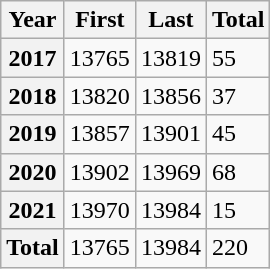<table class="wikitable">
<tr>
<th>Year</th>
<th>First</th>
<th>Last</th>
<th>Total</th>
</tr>
<tr>
<th>2017</th>
<td>13765</td>
<td>13819</td>
<td>55</td>
</tr>
<tr>
<th>2018</th>
<td>13820</td>
<td>13856</td>
<td>37</td>
</tr>
<tr>
<th>2019</th>
<td>13857</td>
<td>13901</td>
<td>45</td>
</tr>
<tr>
<th>2020</th>
<td>13902</td>
<td>13969</td>
<td>68</td>
</tr>
<tr>
<th>2021</th>
<td>13970</td>
<td>13984</td>
<td>15</td>
</tr>
<tr>
<th>Total</th>
<td>13765</td>
<td>13984</td>
<td>220</td>
</tr>
</table>
